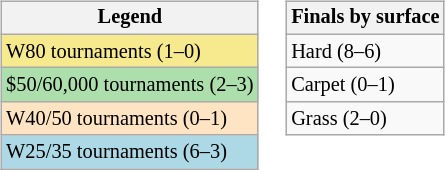<table>
<tr valign=top>
<td><br><table class="wikitable" style="font-size:85%;">
<tr>
<th>Legend</th>
</tr>
<tr style="background:#f7e98e;">
<td>W80 tournaments (1–0)</td>
</tr>
<tr style="background:#addfad;">
<td>$50/60,000 tournaments (2–3)</td>
</tr>
<tr style="background:#ffe4c4;">
<td>W40/50 tournaments (0–1)</td>
</tr>
<tr style="background:lightblue;">
<td>W25/35 tournaments (6–3)</td>
</tr>
</table>
</td>
<td><br><table class="wikitable" style="font-size:85%;">
<tr>
<th>Finals by surface</th>
</tr>
<tr>
<td>Hard (8–6)</td>
</tr>
<tr>
<td>Carpet (0–1)</td>
</tr>
<tr>
<td>Grass (2–0)</td>
</tr>
</table>
</td>
</tr>
</table>
